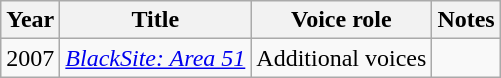<table class="wikitable">
<tr>
<th>Year</th>
<th>Title</th>
<th>Voice role</th>
<th>Notes</th>
</tr>
<tr>
<td>2007</td>
<td><em><a href='#'>BlackSite: Area 51</a></em></td>
<td>Additional voices</td>
<td></td>
</tr>
</table>
